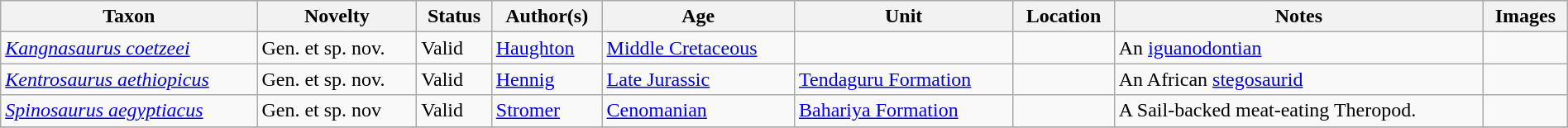<table class="wikitable sortable" align="center" width="100%">
<tr>
<th>Taxon</th>
<th>Novelty</th>
<th>Status</th>
<th>Author(s)</th>
<th>Age</th>
<th>Unit</th>
<th>Location</th>
<th>Notes</th>
<th>Images</th>
</tr>
<tr>
<td><em><a href='#'>Kangnasaurus coetzeei</a></em></td>
<td>Gen. et sp. nov.</td>
<td>Valid</td>
<td><a href='#'>Haughton</a></td>
<td><a href='#'>Middle Cretaceous</a></td>
<td></td>
<td></td>
<td>An <a href='#'>iguanodontian</a></td>
<td></td>
</tr>
<tr>
<td><em><a href='#'>Kentrosaurus aethiopicus</a></em></td>
<td>Gen. et sp. nov.</td>
<td>Valid</td>
<td><a href='#'>Hennig</a></td>
<td><a href='#'>Late Jurassic</a></td>
<td><a href='#'>Tendaguru Formation</a></td>
<td></td>
<td>An African <a href='#'>stegosaurid</a></td>
<td></td>
</tr>
<tr>
<td><em><a href='#'>Spinosaurus aegyptiacus</a></em></td>
<td>Gen. et sp. nov</td>
<td>Valid</td>
<td><a href='#'>Stromer</a></td>
<td><a href='#'>Cenomanian</a></td>
<td><a href='#'>Bahariya Formation</a></td>
<td></td>
<td>A Sail-backed meat-eating Theropod.</td>
<td></td>
</tr>
<tr>
</tr>
</table>
